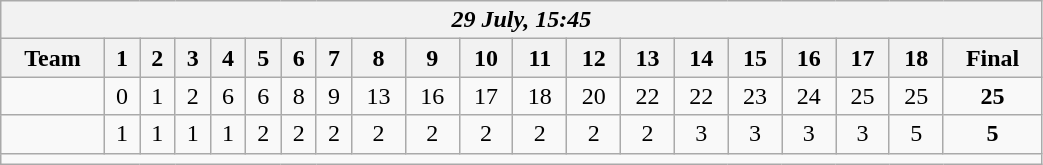<table class=wikitable style="text-align:center; width: 55%">
<tr>
<th colspan=20><em>29 July, 15:45</em></th>
</tr>
<tr>
<th>Team</th>
<th>1</th>
<th>2</th>
<th>3</th>
<th>4</th>
<th>5</th>
<th>6</th>
<th>7</th>
<th>8</th>
<th>9</th>
<th>10</th>
<th>11</th>
<th>12</th>
<th>13</th>
<th>14</th>
<th>15</th>
<th>16</th>
<th>17</th>
<th>18</th>
<th>Final</th>
</tr>
<tr>
<td align=left><strong></strong></td>
<td>0</td>
<td>1</td>
<td>2</td>
<td>6</td>
<td>6</td>
<td>8</td>
<td>9</td>
<td>13</td>
<td>16</td>
<td>17</td>
<td>18</td>
<td>20</td>
<td>22</td>
<td>22</td>
<td>23</td>
<td>24</td>
<td>25</td>
<td>25</td>
<td><strong>25</strong></td>
</tr>
<tr>
<td align=left></td>
<td>1</td>
<td>1</td>
<td>1</td>
<td>1</td>
<td>2</td>
<td>2</td>
<td>2</td>
<td>2</td>
<td>2</td>
<td>2</td>
<td>2</td>
<td>2</td>
<td>2</td>
<td>3</td>
<td>3</td>
<td>3</td>
<td>3</td>
<td>5</td>
<td><strong>5</strong></td>
</tr>
<tr>
<td colspan=20></td>
</tr>
</table>
